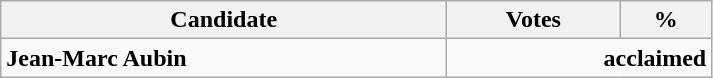<table style="width:475px;" class="wikitable">
<tr>
<th align="center">Candidate</th>
<th align="center">Votes</th>
<th align="center">%</th>
</tr>
<tr>
<td align="left"><strong>Jean-Marc Aubin</strong></td>
<td align="right" colspan="2"><strong>acclaimed</strong></td>
</tr>
</table>
